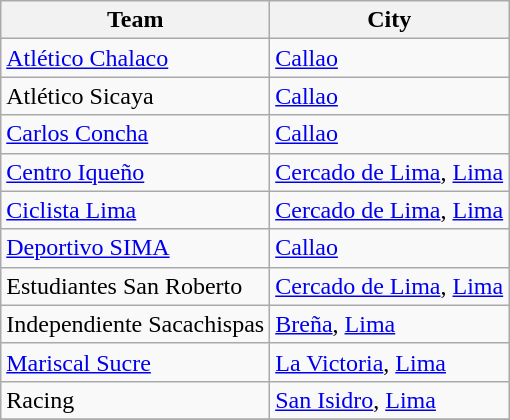<table class="wikitable sortable">
<tr>
<th>Team</th>
<th>City</th>
</tr>
<tr>
<td><a href='#'>Atlético Chalaco</a></td>
<td><a href='#'>Callao</a></td>
</tr>
<tr>
<td>Atlético Sicaya</td>
<td><a href='#'>Callao</a></td>
</tr>
<tr>
<td><a href='#'>Carlos Concha</a></td>
<td><a href='#'>Callao</a></td>
</tr>
<tr>
<td><a href='#'>Centro Iqueño</a></td>
<td><a href='#'>Cercado de Lima</a>, <a href='#'>Lima</a></td>
</tr>
<tr>
<td><a href='#'>Ciclista Lima</a></td>
<td><a href='#'>Cercado de Lima</a>, <a href='#'>Lima</a></td>
</tr>
<tr>
<td><a href='#'>Deportivo SIMA</a></td>
<td><a href='#'>Callao</a></td>
</tr>
<tr>
<td>Estudiantes San Roberto</td>
<td><a href='#'>Cercado de Lima</a>, <a href='#'>Lima</a></td>
</tr>
<tr>
<td>Independiente Sacachispas</td>
<td><a href='#'>Breña</a>, <a href='#'>Lima</a></td>
</tr>
<tr>
<td><a href='#'>Mariscal Sucre</a></td>
<td><a href='#'>La Victoria</a>, <a href='#'>Lima</a></td>
</tr>
<tr>
<td>Racing</td>
<td><a href='#'>San Isidro</a>, <a href='#'>Lima</a></td>
</tr>
<tr>
</tr>
</table>
